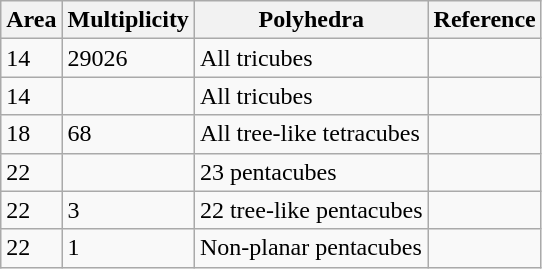<table class="wikitable">
<tr>
<th>Area</th>
<th>Multiplicity</th>
<th>Polyhedra</th>
<th>Reference</th>
</tr>
<tr>
<td>14</td>
<td>29026</td>
<td>All tricubes</td>
<td></td>
</tr>
<tr>
<td>14</td>
<td></td>
<td>All tricubes</td>
<td></td>
</tr>
<tr>
<td>18</td>
<td>68</td>
<td>All tree-like tetracubes</td>
<td></td>
</tr>
<tr>
<td>22</td>
<td></td>
<td>23 pentacubes</td>
<td></td>
</tr>
<tr>
<td>22</td>
<td>3</td>
<td>22 tree-like pentacubes</td>
<td></td>
</tr>
<tr>
<td>22</td>
<td>1</td>
<td>Non-planar pentacubes</td>
<td></td>
</tr>
</table>
